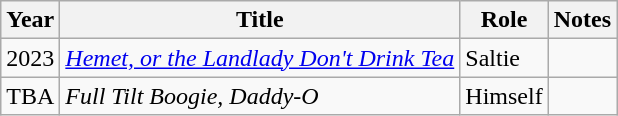<table class="wikitable">
<tr>
<th>Year</th>
<th>Title</th>
<th>Role</th>
<th>Notes</th>
</tr>
<tr>
<td>2023</td>
<td><em><a href='#'>Hemet, or the Landlady Don't Drink Tea</a></em></td>
<td>Saltie</td>
<td></td>
</tr>
<tr>
<td>TBA</td>
<td><em>Full Tilt Boogie, Daddy-O</em></td>
<td>Himself</td>
<td></td>
</tr>
</table>
